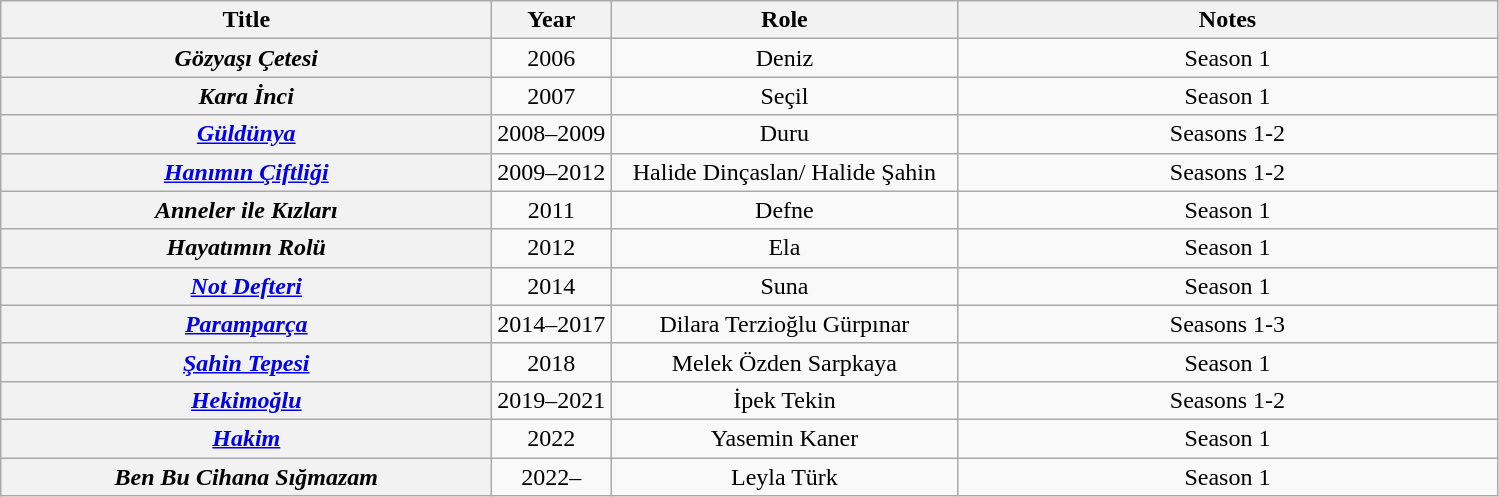<table class="wikitable sortable plainrowheaders" style="text-align: center;">
<tr>
<th scope="col" style="width: 20em;">Title</th>
<th scope="col">Year</th>
<th scope="col" style="width: 14em;">Role</th>
<th scope="col" style="width: 22em;" class="unsortable">Notes</th>
</tr>
<tr>
<th scope="row"><em>Gözyaşı Çetesi</em></th>
<td>2006</td>
<td>Deniz</td>
<td>Season 1</td>
</tr>
<tr>
<th scope="row"><em>Kara İnci</em></th>
<td>2007</td>
<td>Seçil</td>
<td>Season 1</td>
</tr>
<tr>
<th scope="row"><em><a href='#'>Güldünya</a></em></th>
<td>2008–2009</td>
<td>Duru</td>
<td>Seasons 1-2</td>
</tr>
<tr>
<th scope="row"><em><a href='#'>Hanımın Çiftliği</a></em></th>
<td>2009–2012</td>
<td>Halide Dinçaslan/ Halide Şahin</td>
<td>Seasons 1-2</td>
</tr>
<tr>
<th scope="row"><em>Anneler ile Kızları</em></th>
<td>2011</td>
<td>Defne</td>
<td>Season 1</td>
</tr>
<tr>
<th scope="row"><em>Hayatımın Rolü</em></th>
<td>2012</td>
<td>Ela</td>
<td>Season 1</td>
</tr>
<tr>
<th scope="row"><em><a href='#'>Not Defteri</a></em></th>
<td>2014</td>
<td>Suna</td>
<td>Season 1</td>
</tr>
<tr>
<th scope="row"><em><a href='#'>Paramparça</a></em></th>
<td>2014–2017</td>
<td>Dilara Terzioğlu Gürpınar</td>
<td>Seasons 1-3</td>
</tr>
<tr>
<th scope="row"><em><a href='#'>Şahin Tepesi</a></em></th>
<td>2018</td>
<td>Melek Özden Sarpkaya</td>
<td>Season 1</td>
</tr>
<tr>
<th scope="row"><em><a href='#'>Hekimoğlu</a></em></th>
<td>2019–2021</td>
<td>İpek Tekin</td>
<td>Seasons 1-2</td>
</tr>
<tr>
<th scope="row"><em><a href='#'>Hakim</a></em></th>
<td>2022</td>
<td>Yasemin Kaner</td>
<td>Season 1</td>
</tr>
<tr>
<th scope="row"><em>Ben Bu Cihana Sığmazam</em></th>
<td>2022–</td>
<td>Leyla Türk</td>
<td>Season 1</td>
</tr>
</table>
